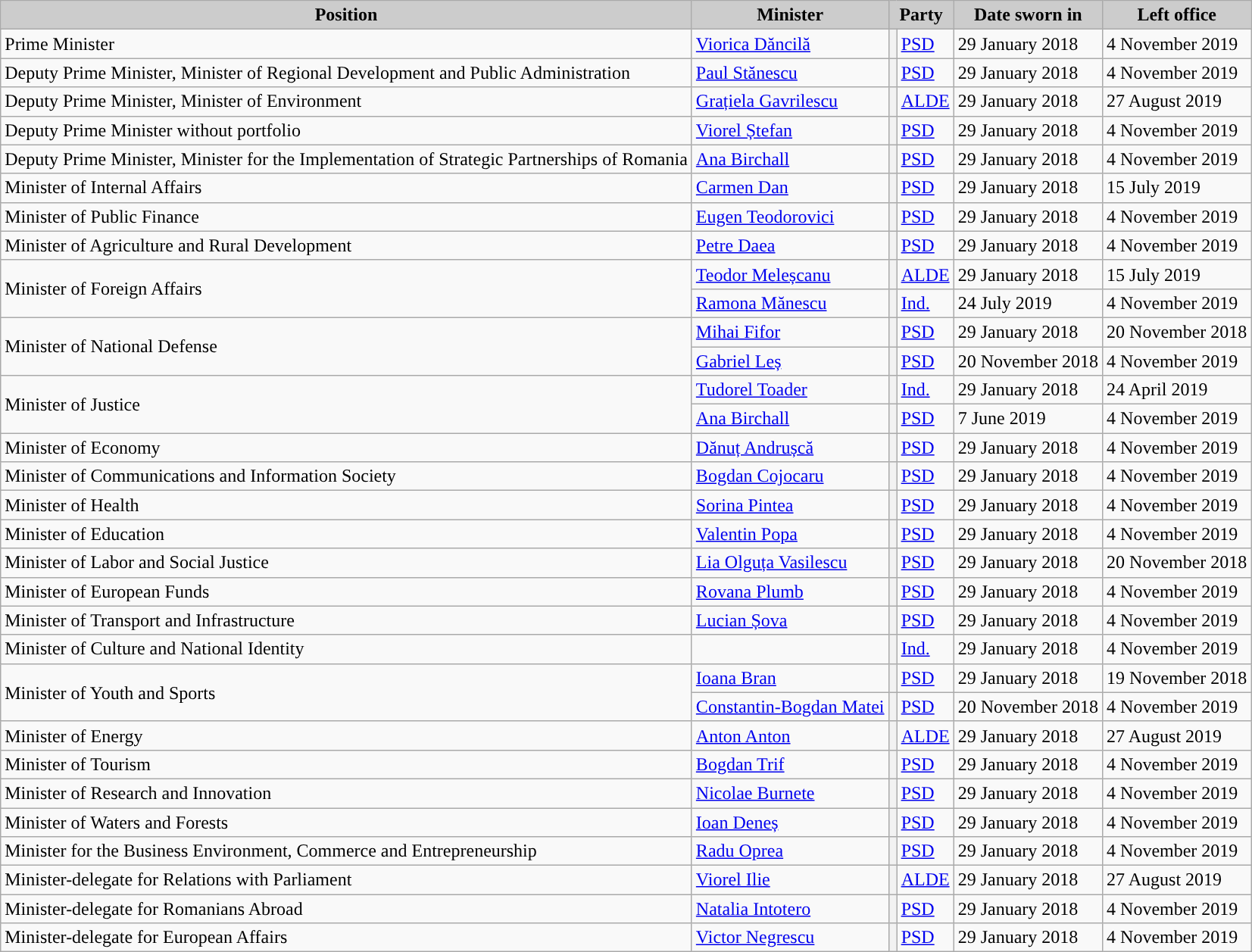<table class="wikitable">
<tr>
<th style="background:#ccc;">Position</th>
<th style="background:#ccc;">Minister</th>
<th style="background:#ccc;" colspan="2">Party</th>
<th style="background:#ccc;">Date sworn in</th>
<th style="background:#ccc;">Left office</th>
</tr>
<tr>
<td>Prime Minister</td>
<td><a href='#'>Viorica Dăncilă</a></td>
<th style="background-color: "></th>
<td><a href='#'>PSD</a></td>
<td>29 January 2018</td>
<td>4 November 2019</td>
</tr>
<tr>
<td>Deputy Prime Minister, Minister of Regional Development and Public Administration</td>
<td><a href='#'>Paul Stănescu</a></td>
<th style="background-color: "></th>
<td><a href='#'>PSD</a></td>
<td>29 January 2018</td>
<td>4 November 2019</td>
</tr>
<tr>
<td>Deputy Prime Minister, Minister of Environment</td>
<td><a href='#'>Grațiela Gavrilescu</a></td>
<th style="background-color: "></th>
<td><a href='#'>ALDE</a></td>
<td>29 January 2018</td>
<td>27 August 2019</td>
</tr>
<tr>
<td>Deputy Prime Minister without portfolio</td>
<td><a href='#'>Viorel Ștefan</a></td>
<th style="background-color: "></th>
<td><a href='#'>PSD</a></td>
<td>29 January 2018</td>
<td>4 November 2019</td>
</tr>
<tr>
<td>Deputy Prime Minister, Minister for the Implementation of Strategic Partnerships of Romania</td>
<td><a href='#'>Ana Birchall</a></td>
<th style="background-color: "></th>
<td><a href='#'>PSD</a></td>
<td>29 January 2018</td>
<td>4 November 2019</td>
</tr>
<tr>
<td>Minister of Internal Affairs</td>
<td><a href='#'>Carmen Dan</a></td>
<th style="background-color: "></th>
<td><a href='#'>PSD</a></td>
<td>29 January 2018</td>
<td>15 July 2019</td>
</tr>
<tr>
<td>Minister of Public Finance</td>
<td><a href='#'>Eugen Teodorovici</a></td>
<th style="background-color: "></th>
<td><a href='#'>PSD</a></td>
<td>29 January 2018</td>
<td>4 November 2019</td>
</tr>
<tr>
<td>Minister of Agriculture and Rural Development</td>
<td><a href='#'>Petre Daea</a></td>
<th style="background-color: "></th>
<td><a href='#'>PSD</a></td>
<td>29 January 2018</td>
<td>4 November 2019</td>
</tr>
<tr>
<td rowspan=2>Minister of Foreign Affairs</td>
<td><a href='#'>Teodor Meleșcanu</a></td>
<th style="background-color: "></th>
<td><a href='#'>ALDE</a></td>
<td>29 January 2018</td>
<td>15 July 2019</td>
</tr>
<tr>
<td><a href='#'>Ramona Mănescu</a></td>
<th style="background-color: "></th>
<td><a href='#'>Ind.</a></td>
<td>24 July 2019</td>
<td>4 November 2019</td>
</tr>
<tr>
<td rowspan=2>Minister of National Defense</td>
<td><a href='#'>Mihai Fifor</a></td>
<th style="background-color: "></th>
<td><a href='#'>PSD</a></td>
<td>29 January 2018</td>
<td>20 November 2018</td>
</tr>
<tr>
<td><a href='#'>Gabriel Leș</a></td>
<th style="background-color: "></th>
<td><a href='#'>PSD</a></td>
<td>20 November 2018</td>
<td>4 November 2019</td>
</tr>
<tr>
<td rowspan=2>Minister of Justice</td>
<td><a href='#'>Tudorel Toader</a></td>
<th style="background-color: "></th>
<td><a href='#'>Ind.</a></td>
<td>29 January 2018</td>
<td>24 April 2019</td>
</tr>
<tr>
<td><a href='#'>Ana Birchall</a></td>
<th style="background-color: "></th>
<td><a href='#'>PSD</a></td>
<td>7 June 2019</td>
<td>4 November 2019</td>
</tr>
<tr>
<td>Minister of Economy</td>
<td><a href='#'>Dănuț Andrușcă</a></td>
<th style="background-color: "></th>
<td><a href='#'>PSD</a></td>
<td>29 January 2018</td>
<td>4 November 2019</td>
</tr>
<tr>
<td>Minister of Communications and Information Society</td>
<td><a href='#'>Bogdan Cojocaru</a></td>
<th style="background-color: "></th>
<td><a href='#'>PSD</a></td>
<td>29 January 2018</td>
<td>4 November 2019</td>
</tr>
<tr>
<td>Minister of Health</td>
<td><a href='#'>Sorina Pintea</a></td>
<th style="background-color: "></th>
<td><a href='#'>PSD</a></td>
<td>29 January 2018</td>
<td>4 November 2019</td>
</tr>
<tr>
<td>Minister of Education</td>
<td><a href='#'>Valentin Popa</a></td>
<th style="background-color: "></th>
<td><a href='#'>PSD</a></td>
<td>29 January 2018</td>
<td>4 November 2019</td>
</tr>
<tr>
<td>Minister of Labor and Social Justice</td>
<td><a href='#'>Lia Olguța Vasilescu</a></td>
<th style="background-color: "></th>
<td><a href='#'>PSD</a></td>
<td>29 January 2018</td>
<td>20 November 2018</td>
</tr>
<tr>
<td>Minister of European Funds</td>
<td><a href='#'>Rovana Plumb</a></td>
<th style="background-color: "></th>
<td><a href='#'>PSD</a></td>
<td>29 January 2018</td>
<td>4 November 2019</td>
</tr>
<tr>
<td>Minister of Transport and Infrastructure</td>
<td><a href='#'>Lucian Șova</a></td>
<th style="background-color: "></th>
<td><a href='#'>PSD</a></td>
<td>29 January 2018</td>
<td>4 November 2019</td>
</tr>
<tr>
<td>Minister of Culture and National Identity</td>
<td></td>
<th style="background-color: "></th>
<td><a href='#'>Ind.</a></td>
<td>29 January 2018</td>
<td>4 November 2019</td>
</tr>
<tr>
<td rowspan=2>Minister of Youth and Sports</td>
<td><a href='#'>Ioana Bran</a></td>
<th style="background-color: "></th>
<td><a href='#'>PSD</a></td>
<td>29 January 2018</td>
<td>19 November 2018</td>
</tr>
<tr>
<td><a href='#'>Constantin-Bogdan Matei</a></td>
<th style="background-color: "></th>
<td><a href='#'>PSD</a></td>
<td>20 November 2018</td>
<td>4 November 2019</td>
</tr>
<tr>
<td>Minister of Energy</td>
<td><a href='#'>Anton Anton</a></td>
<th style="background-color: "></th>
<td><a href='#'>ALDE</a></td>
<td>29 January 2018</td>
<td>27 August 2019</td>
</tr>
<tr>
<td>Minister of Tourism</td>
<td><a href='#'>Bogdan Trif</a></td>
<th style="background-color: "></th>
<td><a href='#'>PSD</a></td>
<td>29 January 2018</td>
<td>4 November 2019</td>
</tr>
<tr>
<td>Minister of Research and Innovation</td>
<td><a href='#'>Nicolae Burnete</a></td>
<th style="background-color: "></th>
<td><a href='#'>PSD</a></td>
<td>29 January 2018</td>
<td>4 November 2019</td>
</tr>
<tr>
<td>Minister of Waters and Forests</td>
<td><a href='#'>Ioan Deneș</a></td>
<th style="background-color: "></th>
<td><a href='#'>PSD</a></td>
<td>29 January 2018</td>
<td>4 November 2019</td>
</tr>
<tr>
<td>Minister for the Business Environment, Commerce and Entrepreneurship</td>
<td><a href='#'>Radu Oprea</a></td>
<th style="background-color: "></th>
<td><a href='#'>PSD</a></td>
<td>29 January 2018</td>
<td>4 November 2019</td>
</tr>
<tr>
<td>Minister-delegate for Relations with Parliament</td>
<td><a href='#'>Viorel Ilie</a></td>
<th style="background-color: "></th>
<td><a href='#'>ALDE</a></td>
<td>29 January 2018</td>
<td>27 August 2019</td>
</tr>
<tr>
<td>Minister-delegate for Romanians Abroad</td>
<td><a href='#'>Natalia Intotero</a></td>
<th style="background-color: "></th>
<td><a href='#'>PSD</a></td>
<td>29 January 2018</td>
<td>4 November 2019</td>
</tr>
<tr>
<td>Minister-delegate for European Affairs</td>
<td><a href='#'>Victor Negrescu</a></td>
<th style="background-color: "></th>
<td><a href='#'>PSD</a></td>
<td>29 January 2018</td>
<td>4 November 2019</td>
</tr>
</table>
